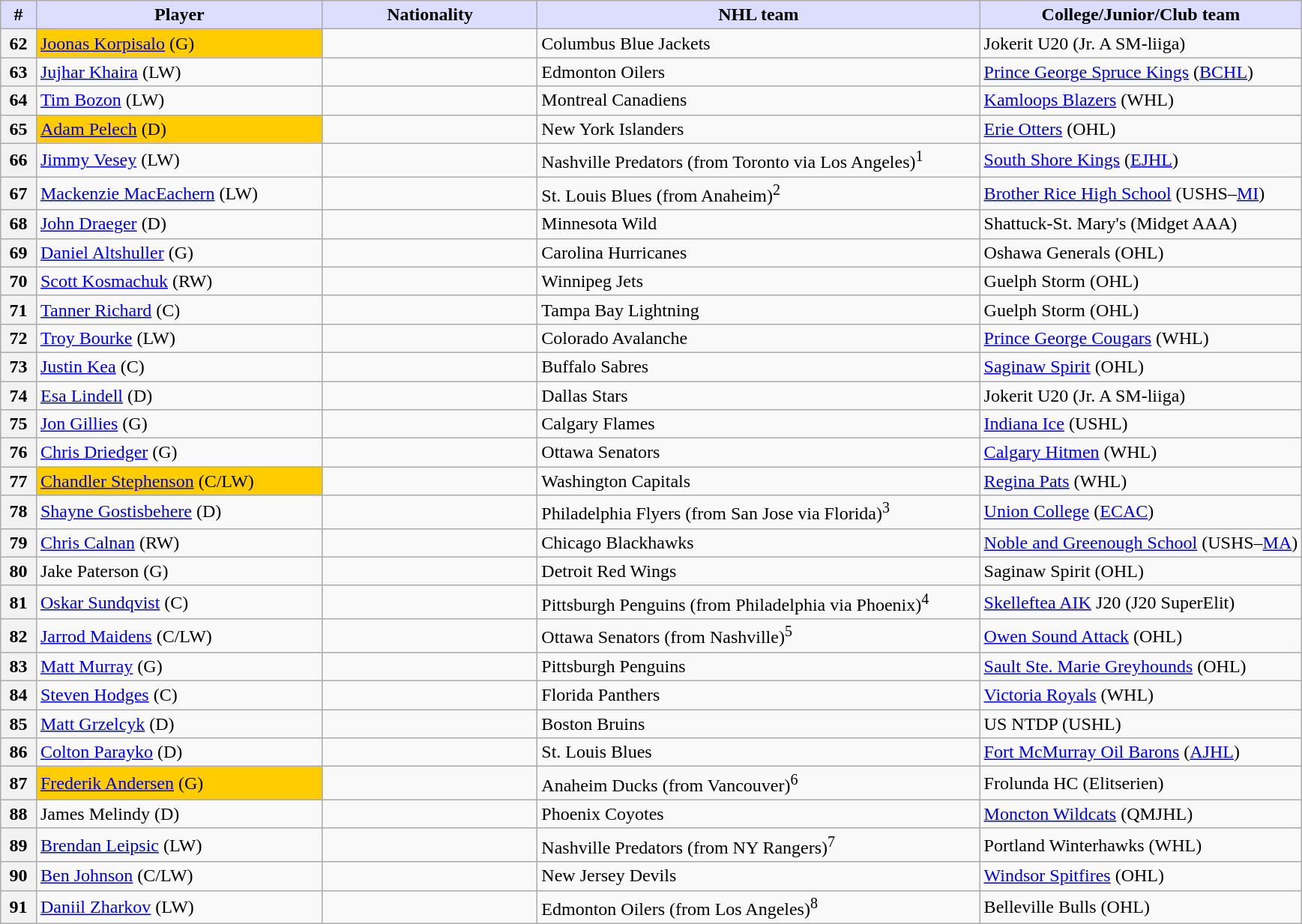<table class="wikitable">
<tr>
<th style="background:#ddf; width:2.75%;">#</th>
<th style="background:#ddf; width:22.0%;">Player</th>
<th style="background:#ddf; width:16.5%;">Nationality</th>
<th style="background:#ddf; width:34.0%;">NHL team</th>
<th style="background:#ddf; width:100.0%;">College/Junior/Club team</th>
</tr>
<tr>
<th>62</th>
<td bgcolor="#FFCC00"><a href='#'>Joonas Korpisalo</a> (G)</td>
<td></td>
<td>Columbus Blue Jackets</td>
<td>Jokerit U20 (Jr. A SM-liiga)</td>
</tr>
<tr>
<th>63</th>
<td><a href='#'>Jujhar Khaira</a> (LW)</td>
<td></td>
<td>Edmonton Oilers</td>
<td><a href='#'>Prince George Spruce Kings</a> (<a href='#'>BCHL</a>)</td>
</tr>
<tr>
<th>64</th>
<td><a href='#'>Tim Bozon</a> (LW)</td>
<td></td>
<td>Montreal Canadiens</td>
<td><a href='#'>Kamloops Blazers</a> (WHL)</td>
</tr>
<tr>
<th>65</th>
<td bgcolor="#FFCC00"><a href='#'>Adam Pelech</a> (D)</td>
<td></td>
<td>New York Islanders</td>
<td><a href='#'>Erie Otters</a> (OHL)</td>
</tr>
<tr>
<th>66</th>
<td><a href='#'>Jimmy Vesey</a> (LW)</td>
<td></td>
<td>Nashville Predators (from Toronto via Los Angeles)<sup>1</sup></td>
<td><a href='#'>South Shore Kings</a> (<a href='#'>EJHL</a>)</td>
</tr>
<tr>
<th>67</th>
<td><a href='#'>Mackenzie MacEachern</a> (LW)</td>
<td></td>
<td>St. Louis Blues (from Anaheim)<sup>2</sup></td>
<td><a href='#'>Brother Rice High School</a> (USHS–<a href='#'>MI</a>)</td>
</tr>
<tr>
<th>68</th>
<td><a href='#'>John Draeger</a> (D)</td>
<td></td>
<td>Minnesota Wild</td>
<td>Shattuck-St. Mary's (Midget AAA)</td>
</tr>
<tr>
<th>69</th>
<td><a href='#'>Daniel Altshuller</a> (G)</td>
<td></td>
<td>Carolina Hurricanes</td>
<td>Oshawa Generals (OHL)</td>
</tr>
<tr>
<th>70</th>
<td><a href='#'>Scott Kosmachuk</a> (RW)</td>
<td></td>
<td>Winnipeg Jets</td>
<td>Guelph Storm (OHL)</td>
</tr>
<tr>
<th>71</th>
<td><a href='#'>Tanner Richard</a> (C)</td>
<td></td>
<td>Tampa Bay Lightning</td>
<td>Guelph Storm (OHL)</td>
</tr>
<tr>
<th>72</th>
<td><a href='#'>Troy Bourke</a> (LW)</td>
<td></td>
<td>Colorado Avalanche</td>
<td><a href='#'>Prince George Cougars</a> (WHL)</td>
</tr>
<tr>
<th>73</th>
<td><a href='#'>Justin Kea</a> (C)</td>
<td></td>
<td>Buffalo Sabres</td>
<td><a href='#'>Saginaw Spirit</a> (OHL)</td>
</tr>
<tr>
<th>74</th>
<td><a href='#'>Esa Lindell</a> (D)</td>
<td></td>
<td>Dallas Stars</td>
<td>Jokerit U20 (Jr. A SM-liiga)</td>
</tr>
<tr>
<th>75</th>
<td><a href='#'>Jon Gillies</a> (G)</td>
<td></td>
<td>Calgary Flames</td>
<td><a href='#'>Indiana Ice</a> (USHL)</td>
</tr>
<tr>
<th>76</th>
<td><a href='#'>Chris Driedger</a> (G)</td>
<td></td>
<td>Ottawa Senators</td>
<td><a href='#'>Calgary Hitmen</a> (WHL)</td>
</tr>
<tr>
<th>77</th>
<td bgcolor="#FFCC00"><a href='#'>Chandler Stephenson</a> (C/LW)</td>
<td></td>
<td>Washington Capitals</td>
<td><a href='#'>Regina Pats</a> (WHL)</td>
</tr>
<tr>
<th>78</th>
<td><a href='#'>Shayne Gostisbehere</a> (D)</td>
<td></td>
<td>Philadelphia Flyers (from San Jose via Florida)<sup>3</sup></td>
<td><a href='#'>Union College</a> (<a href='#'>ECAC</a>)</td>
</tr>
<tr>
<th>79</th>
<td><a href='#'>Chris Calnan</a> (RW)</td>
<td></td>
<td>Chicago Blackhawks</td>
<td><a href='#'>Noble and Greenough School</a> (USHS–<a href='#'>MA</a>)</td>
</tr>
<tr>
<th>80</th>
<td>Jake Paterson (G)</td>
<td></td>
<td>Detroit Red Wings</td>
<td>Saginaw Spirit (OHL)</td>
</tr>
<tr>
<th>81</th>
<td><a href='#'>Oskar Sundqvist</a> (C)</td>
<td></td>
<td>Pittsburgh Penguins (from Philadelphia via Phoenix)<sup>4</sup></td>
<td><a href='#'>Skelleftea AIK</a> J20 (J20 SuperElit)</td>
</tr>
<tr>
<th>82</th>
<td><a href='#'>Jarrod Maidens</a> (C/LW)</td>
<td></td>
<td>Ottawa Senators (from Nashville)<sup>5</sup></td>
<td><a href='#'>Owen Sound Attack</a> (OHL)</td>
</tr>
<tr>
<th>83</th>
<td><a href='#'>Matt Murray</a> (G)</td>
<td></td>
<td>Pittsburgh Penguins</td>
<td><a href='#'>Sault Ste. Marie Greyhounds</a> (OHL)</td>
</tr>
<tr>
<th>84</th>
<td><a href='#'>Steven Hodges</a> (C)</td>
<td></td>
<td>Florida Panthers</td>
<td><a href='#'>Victoria Royals</a> (WHL)</td>
</tr>
<tr>
<th>85</th>
<td><a href='#'>Matt Grzelcyk</a> (D)</td>
<td></td>
<td>Boston Bruins</td>
<td>US NTDP (USHL)</td>
</tr>
<tr>
<th>86</th>
<td><a href='#'>Colton Parayko</a> (D)</td>
<td></td>
<td>St. Louis Blues</td>
<td><a href='#'>Fort McMurray Oil Barons</a> (<a href='#'>AJHL</a>)</td>
</tr>
<tr>
<th>87</th>
<td bgcolor="#FFCC00"><a href='#'>Frederik Andersen</a> (G)</td>
<td></td>
<td>Anaheim Ducks (from Vancouver)<sup>6</sup></td>
<td>Frolunda HC (Elitserien)</td>
</tr>
<tr>
<th>88</th>
<td>James Melindy (D)</td>
<td></td>
<td>Phoenix Coyotes</td>
<td><a href='#'>Moncton Wildcats</a> (QMJHL)</td>
</tr>
<tr>
<th>89</th>
<td><a href='#'>Brendan Leipsic</a> (LW)</td>
<td></td>
<td>Nashville Predators (from NY Rangers)<sup>7</sup></td>
<td>Portland Winterhawks (WHL)</td>
</tr>
<tr>
<th>90</th>
<td><a href='#'>Ben Johnson</a> (C/LW)</td>
<td></td>
<td>New Jersey Devils</td>
<td><a href='#'>Windsor Spitfires</a> (OHL)</td>
</tr>
<tr>
<th>91</th>
<td><a href='#'>Daniil Zharkov</a> (LW)</td>
<td></td>
<td>Edmonton Oilers (from Los Angeles)<sup>8</sup></td>
<td>Belleville Bulls (OHL)</td>
</tr>
</table>
